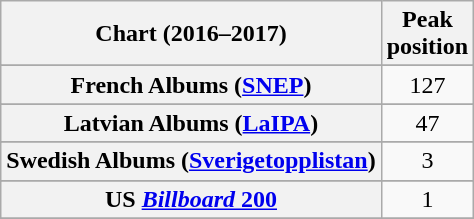<table class="wikitable sortable plainrowheaders" style="text-align:center">
<tr>
<th scope="col">Chart (2016–2017)</th>
<th scope="col">Peak<br> position</th>
</tr>
<tr>
</tr>
<tr>
</tr>
<tr>
</tr>
<tr>
</tr>
<tr>
</tr>
<tr>
</tr>
<tr>
</tr>
<tr>
<th scope="row">French Albums (<a href='#'>SNEP</a>)</th>
<td>127</td>
</tr>
<tr>
</tr>
<tr>
</tr>
<tr>
<th scope="row">Latvian Albums (<a href='#'>LaIPA</a>)</th>
<td>47</td>
</tr>
<tr>
</tr>
<tr>
</tr>
<tr>
</tr>
<tr>
</tr>
<tr>
<th scope="row">Swedish Albums (<a href='#'>Sverigetopplistan</a>)</th>
<td>3</td>
</tr>
<tr>
</tr>
<tr>
</tr>
<tr>
</tr>
<tr>
<th scope="row">US <a href='#'><em>Billboard</em> 200</a></th>
<td>1</td>
</tr>
<tr>
</tr>
</table>
